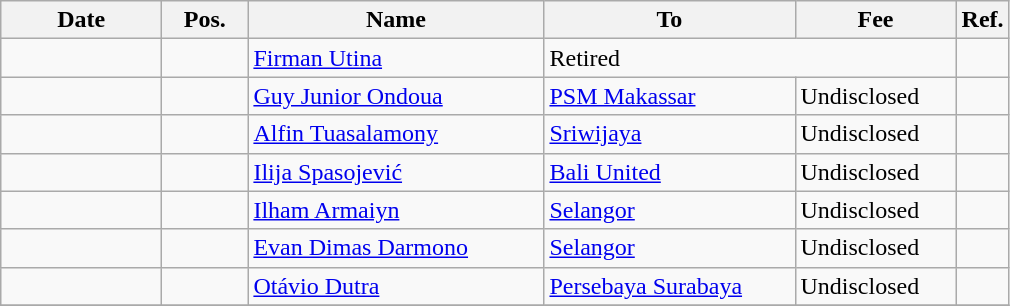<table class="wikitable">
<tr>
<th style="width:100px">Date</th>
<th style="width:50px">Pos.</th>
<th style="width:190px">Name</th>
<th style="width:160px">To</th>
<th style="width:100px">Fee</th>
<th style="width:20px">Ref.</th>
</tr>
<tr>
<td></td>
<td align=center></td>
<td> <a href='#'>Firman Utina</a></td>
<td colspan=2>Retired</td>
<td></td>
</tr>
<tr>
<td></td>
<td align=center></td>
<td> <a href='#'>Guy Junior Ondoua</a></td>
<td> <a href='#'>PSM Makassar</a></td>
<td>Undisclosed</td>
<td></td>
</tr>
<tr>
<td></td>
<td align=center></td>
<td> <a href='#'>Alfin Tuasalamony</a></td>
<td> <a href='#'>Sriwijaya</a></td>
<td>Undisclosed</td>
<td></td>
</tr>
<tr>
<td></td>
<td align=center></td>
<td> <a href='#'>Ilija Spasojević</a></td>
<td> <a href='#'>Bali United</a></td>
<td>Undisclosed</td>
<td></td>
</tr>
<tr>
<td></td>
<td align=center></td>
<td> <a href='#'>Ilham Armaiyn</a></td>
<td> <a href='#'>Selangor</a></td>
<td>Undisclosed</td>
<td></td>
</tr>
<tr>
<td></td>
<td align=center></td>
<td> <a href='#'>Evan Dimas Darmono</a></td>
<td> <a href='#'>Selangor</a></td>
<td>Undisclosed</td>
<td></td>
</tr>
<tr>
<td></td>
<td align=center></td>
<td> <a href='#'>Otávio Dutra</a></td>
<td> <a href='#'>Persebaya Surabaya</a></td>
<td>Undisclosed</td>
<td></td>
</tr>
<tr>
</tr>
</table>
